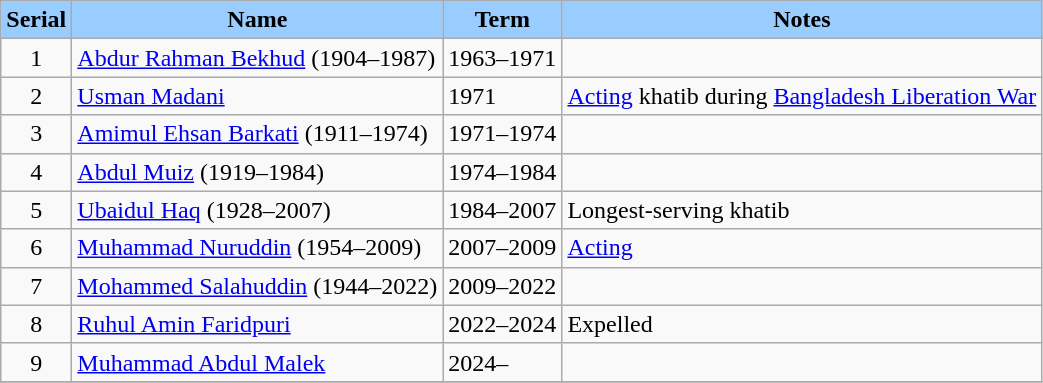<table class="wikitable">
<tr bgcolor=#99ccff>
<td align="center"><strong>Serial</strong></td>
<td align="center"><strong>Name</strong></td>
<td align="center"><strong>Term</strong></td>
<td align="center"><strong>Notes</strong></td>
</tr>
<tr>
<td align="center">1</td>
<td><a href='#'>Abdur Rahman Bekhud</a>  (1904–1987)</td>
<td>1963–1971</td>
<td></td>
</tr>
<tr>
<td align="center">2</td>
<td><a href='#'>Usman Madani</a></td>
<td>1971</td>
<td><a href='#'>Acting</a> khatib during <a href='#'>Bangladesh Liberation War</a></td>
</tr>
<tr>
<td align="center">3</td>
<td><a href='#'>Amimul Ehsan Barkati</a> (1911–1974)</td>
<td>1971–1974</td>
<td></td>
</tr>
<tr>
<td align="center">4</td>
<td><a href='#'>Abdul Muiz</a> (1919–1984)</td>
<td>1974–1984</td>
<td></td>
</tr>
<tr>
<td align="center">5</td>
<td><a href='#'>Ubaidul Haq</a> (1928–2007)</td>
<td>1984–2007</td>
<td>Longest-serving khatib</td>
</tr>
<tr>
<td align="center">6</td>
<td><a href='#'>Muhammad Nuruddin</a> (1954–2009)</td>
<td>2007–2009</td>
<td><a href='#'>Acting</a></td>
</tr>
<tr>
<td align="center">7</td>
<td><a href='#'>Mohammed Salahuddin</a> (1944–2022)</td>
<td>2009–2022</td>
<td></td>
</tr>
<tr>
<td align="center">8</td>
<td><a href='#'>Ruhul Amin Faridpuri</a></td>
<td>2022–2024</td>
<td>Expelled</td>
</tr>
<tr>
<td align="center">9</td>
<td><a href='#'>Muhammad Abdul Malek</a></td>
<td>2024–</td>
<td></td>
</tr>
<tr>
</tr>
</table>
